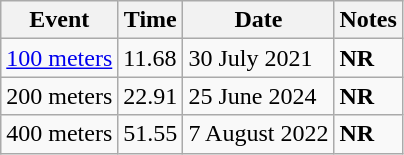<table class="wikitable">
<tr>
<th>Event</th>
<th>Time</th>
<th>Date</th>
<th>Notes</th>
</tr>
<tr>
<td><a href='#'>100 meters</a></td>
<td>11.68</td>
<td>30 July 2021</td>
<td><strong>NR</strong></td>
</tr>
<tr>
<td>200 meters</td>
<td>22.91</td>
<td>25 June 2024</td>
<td><strong>NR</strong></td>
</tr>
<tr>
<td>400 meters</td>
<td>51.55</td>
<td>7 August 2022</td>
<td><strong>NR</strong></td>
</tr>
</table>
